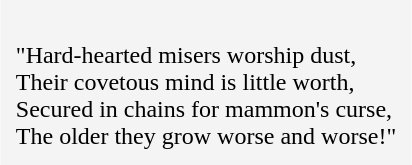<table cellpadding=10 border="0" align=center>
<tr>
<td bgcolor=#f4f4f4><br>"Hard-hearted misers worship dust,<br>
Their covetous mind is little worth,<br>
Secured in chains for mammon's curse,<br>
The older they grow worse and worse!"<br></td>
</tr>
</table>
